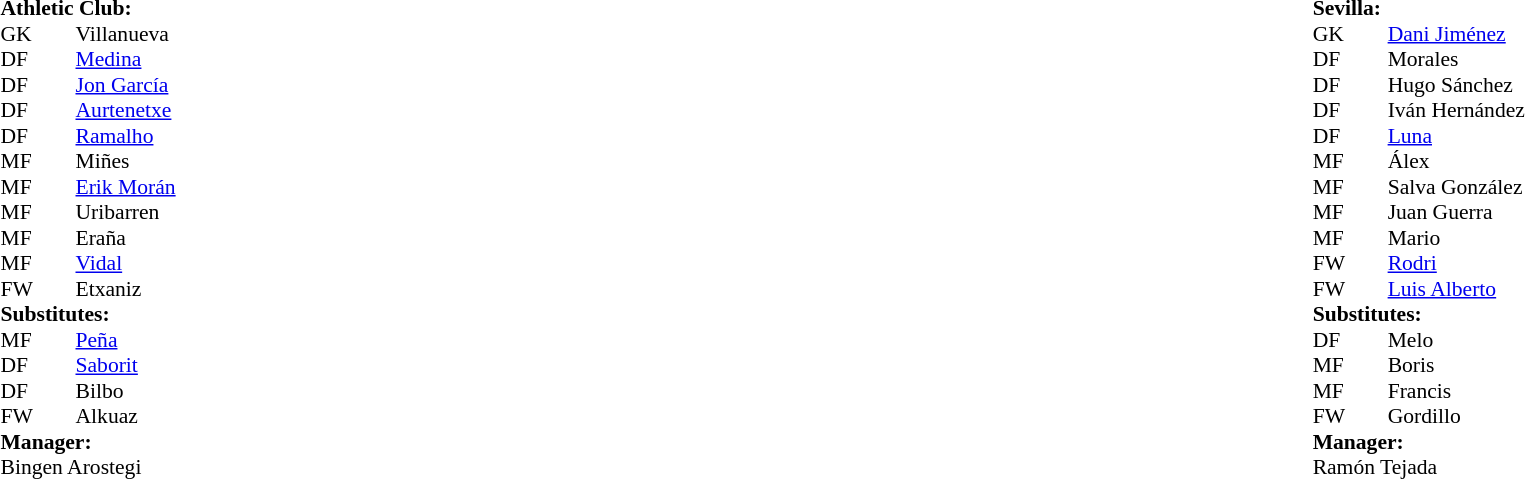<table width="100%">
<tr>
<td valign="top" width="50%"><br><table style="font-size: 90%" cellspacing="0" cellpadding="0">
<tr>
<td colspan="4"><strong>Athletic Club:</strong></td>
</tr>
<tr>
<th width=25></th>
<th width=25></th>
</tr>
<tr>
<td>GK</td>
<td></td>
<td> Villanueva </td>
</tr>
<tr>
<td>DF</td>
<td></td>
<td> <a href='#'>Medina</a></td>
</tr>
<tr>
<td>DF</td>
<td></td>
<td> <a href='#'>Jon García</a></td>
</tr>
<tr>
<td>DF</td>
<td></td>
<td> <a href='#'>Aurtenetxe</a></td>
</tr>
<tr>
<td>DF</td>
<td></td>
<td> <a href='#'>Ramalho</a></td>
</tr>
<tr>
<td>MF</td>
<td></td>
<td> Miñes</td>
</tr>
<tr>
<td>MF</td>
<td></td>
<td> <a href='#'>Erik Morán</a> </td>
</tr>
<tr>
<td>MF</td>
<td></td>
<td> Uribarren</td>
</tr>
<tr>
<td>MF</td>
<td></td>
<td> Eraña </td>
</tr>
<tr>
<td>MF</td>
<td></td>
<td> <a href='#'>Vidal</a></td>
</tr>
<tr>
<td>FW</td>
<td></td>
<td> Etxaniz</td>
</tr>
<tr>
<td colspan=3><strong>Substitutes:</strong></td>
</tr>
<tr>
<td>MF</td>
<td></td>
<td> <a href='#'>Peña</a>  </td>
</tr>
<tr>
<td>DF</td>
<td></td>
<td> <a href='#'>Saborit</a> </td>
</tr>
<tr>
<td>DF</td>
<td></td>
<td> Bilbo  </td>
</tr>
<tr>
<td>FW</td>
<td></td>
<td> Alkuaz </td>
</tr>
<tr>
<td colspan=3><strong>Manager:</strong></td>
</tr>
<tr>
<td colspan=4> Bingen Arostegi</td>
</tr>
</table>
</td>
<td valign="top"></td>
<td valign="top" width="50%"><br><table style="font-size: 90%" cellspacing="0" cellpadding="0" align=center>
<tr>
<td colspan="4"><strong>Sevilla:</strong></td>
</tr>
<tr>
<th width=25></th>
<th width=25></th>
</tr>
<tr>
<td>GK</td>
<td></td>
<td> <a href='#'>Dani Jiménez</a></td>
</tr>
<tr>
<td>DF</td>
<td></td>
<td> Morales </td>
</tr>
<tr>
<td>DF</td>
<td></td>
<td> Hugo Sánchez </td>
</tr>
<tr>
<td>DF</td>
<td></td>
<td> Iván Hernández </td>
</tr>
<tr>
<td>DF</td>
<td></td>
<td> <a href='#'>Luna</a></td>
</tr>
<tr>
<td>MF</td>
<td></td>
<td> Álex </td>
</tr>
<tr>
<td>MF</td>
<td></td>
<td> Salva González </td>
</tr>
<tr>
<td>MF</td>
<td></td>
<td> Juan Guerra </td>
</tr>
<tr>
<td>MF</td>
<td></td>
<td> Mario </td>
</tr>
<tr>
<td>FW</td>
<td></td>
<td> <a href='#'>Rodri</a>  </td>
</tr>
<tr>
<td>FW</td>
<td></td>
<td> <a href='#'>Luis Alberto</a></td>
</tr>
<tr>
<td colspan=3><strong>Substitutes:</strong></td>
</tr>
<tr>
<td>DF</td>
<td></td>
<td> Melo </td>
</tr>
<tr>
<td>MF</td>
<td></td>
<td> Boris  </td>
</tr>
<tr>
<td>MF</td>
<td></td>
<td> Francis </td>
</tr>
<tr>
<td>FW</td>
<td></td>
<td> Gordillo </td>
</tr>
<tr>
<td colspan=3><strong>Manager:</strong></td>
</tr>
<tr>
<td colspan=4> Ramón Tejada</td>
</tr>
</table>
</td>
</tr>
</table>
